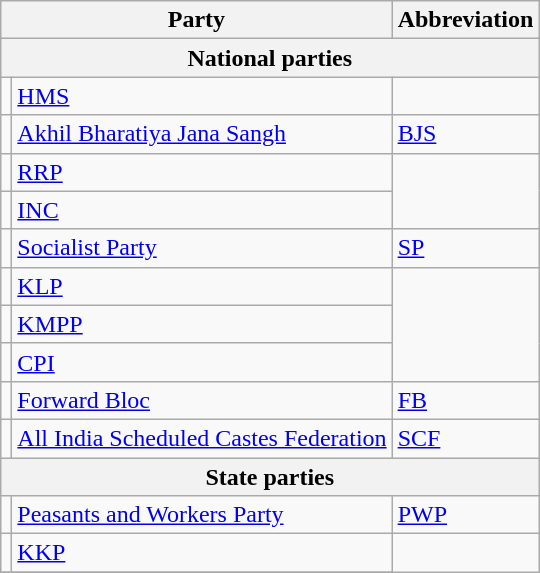<table class="wikitable">
<tr>
<th Colspan=2>Party</th>
<th>Abbreviation</th>
</tr>
<tr>
<th Colspan=4>National parties</th>
</tr>
<tr>
<td></td>
<td><a href='#'>HMS</a></td>
</tr>
<tr>
<td></td>
<td><a href='#'>Akhil Bharatiya Jana Sangh</a></td>
<td><a href='#'>BJS</a></td>
</tr>
<tr>
<td></td>
<td><a href='#'>RRP</a></td>
</tr>
<tr>
<td></td>
<td><a href='#'>INC</a></td>
</tr>
<tr>
<td></td>
<td><a href='#'>Socialist Party</a></td>
<td><a href='#'>SP</a></td>
</tr>
<tr>
<td></td>
<td><a href='#'>KLP</a></td>
</tr>
<tr>
<td></td>
<td><a href='#'>KMPP</a></td>
</tr>
<tr>
<td></td>
<td><a href='#'>CPI</a></td>
</tr>
<tr>
<td></td>
<td><a href='#'>Forward Bloc</a></td>
<td><a href='#'>FB</a></td>
</tr>
<tr>
<td></td>
<td><a href='#'>All India Scheduled Castes Federation</a></td>
<td><a href='#'>SCF</a></td>
</tr>
<tr>
<th Colspan=4>State parties</th>
</tr>
<tr>
<td></td>
<td><a href='#'>Peasants and Workers Party</a></td>
<td><a href='#'>PWP</a></td>
</tr>
<tr>
<td></td>
<td><a href='#'>KKP</a></td>
</tr>
<tr>
</tr>
</table>
